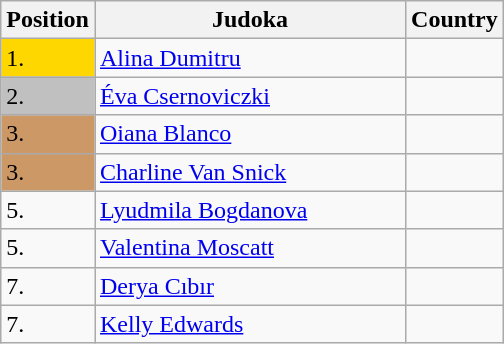<table class=wikitable>
<tr>
<th width=10>Position</th>
<th width=200>Judoka</th>
<th>Country</th>
</tr>
<tr>
<td bgcolor=gold>1.</td>
<td><a href='#'>Alina Dumitru</a></td>
<td></td>
</tr>
<tr>
<td bgcolor="silver">2.</td>
<td><a href='#'>Éva Csernoviczki</a></td>
<td></td>
</tr>
<tr>
<td bgcolor="CC9966">3.</td>
<td><a href='#'>Oiana Blanco</a></td>
<td></td>
</tr>
<tr>
<td bgcolor="CC9966">3.</td>
<td><a href='#'>Charline Van Snick</a></td>
<td></td>
</tr>
<tr>
<td>5.</td>
<td><a href='#'>Lyudmila Bogdanova</a></td>
<td></td>
</tr>
<tr>
<td>5.</td>
<td><a href='#'>Valentina Moscatt</a></td>
<td></td>
</tr>
<tr>
<td>7.</td>
<td><a href='#'>Derya Cıbır</a></td>
<td></td>
</tr>
<tr>
<td>7.</td>
<td><a href='#'>Kelly Edwards</a></td>
<td></td>
</tr>
</table>
